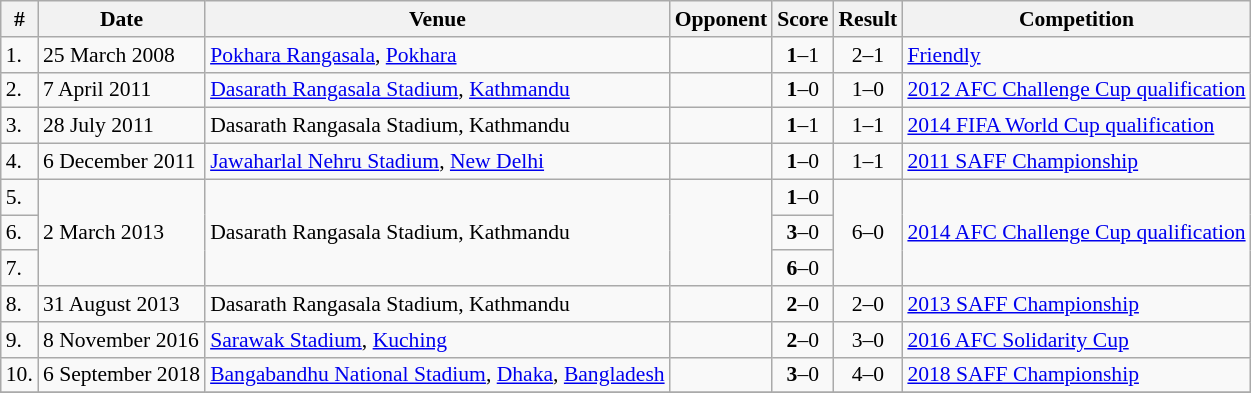<table class="wikitable sortable" style="font-size:90%">
<tr>
<th>#</th>
<th>Date</th>
<th>Venue</th>
<th>Opponent</th>
<th>Score</th>
<th>Result</th>
<th>Competition</th>
</tr>
<tr>
<td>1.</td>
<td>25 March 2008</td>
<td><a href='#'>Pokhara Rangasala</a>, <a href='#'>Pokhara</a></td>
<td></td>
<td align=center><strong>1</strong>–1</td>
<td align=center>2–1</td>
<td><a href='#'>Friendly</a></td>
</tr>
<tr>
<td>2.</td>
<td>7 April 2011</td>
<td><a href='#'>Dasarath Rangasala Stadium</a>, <a href='#'>Kathmandu</a></td>
<td></td>
<td align=center><strong>1</strong>–0</td>
<td align=center>1–0</td>
<td><a href='#'>2012 AFC Challenge Cup qualification</a></td>
</tr>
<tr>
<td>3.</td>
<td>28 July 2011</td>
<td>Dasarath Rangasala Stadium, Kathmandu</td>
<td></td>
<td align=center><strong>1</strong>–1</td>
<td align=center>1–1</td>
<td><a href='#'>2014 FIFA World Cup qualification</a></td>
</tr>
<tr>
<td>4.</td>
<td>6 December 2011</td>
<td><a href='#'>Jawaharlal Nehru Stadium</a>, <a href='#'>New Delhi</a></td>
<td></td>
<td align=center><strong>1</strong>–0</td>
<td align=center>1–1</td>
<td><a href='#'>2011 SAFF Championship</a></td>
</tr>
<tr>
<td>5.</td>
<td rowspan="3">2 March 2013</td>
<td rowspan="3">Dasarath Rangasala Stadium, Kathmandu</td>
<td rowspan="3"></td>
<td align=center><strong>1</strong>–0</td>
<td rowspan="3" style="text-align:center">6–0</td>
<td rowspan="3"><a href='#'>2014 AFC Challenge Cup qualification</a></td>
</tr>
<tr>
<td>6.</td>
<td align=center><strong>3</strong>–0</td>
</tr>
<tr>
<td>7.</td>
<td align=center><strong>6</strong>–0</td>
</tr>
<tr>
<td>8.</td>
<td>31 August 2013</td>
<td>Dasarath Rangasala Stadium, Kathmandu</td>
<td></td>
<td align=center><strong>2</strong>–0</td>
<td align=center>2–0</td>
<td><a href='#'>2013 SAFF Championship</a></td>
</tr>
<tr>
<td>9.</td>
<td>8 November 2016</td>
<td><a href='#'>Sarawak Stadium</a>, <a href='#'>Kuching</a></td>
<td></td>
<td align=center><strong>2</strong>–0</td>
<td align=center>3–0</td>
<td><a href='#'>2016 AFC Solidarity Cup</a></td>
</tr>
<tr>
<td>10.</td>
<td>6 September 2018</td>
<td><a href='#'>Bangabandhu National Stadium</a>, <a href='#'>Dhaka</a>, <a href='#'>Bangladesh</a></td>
<td></td>
<td align=center><strong>3</strong>–0</td>
<td align=center>4–0</td>
<td><a href='#'>2018 SAFF Championship</a></td>
</tr>
<tr>
</tr>
</table>
